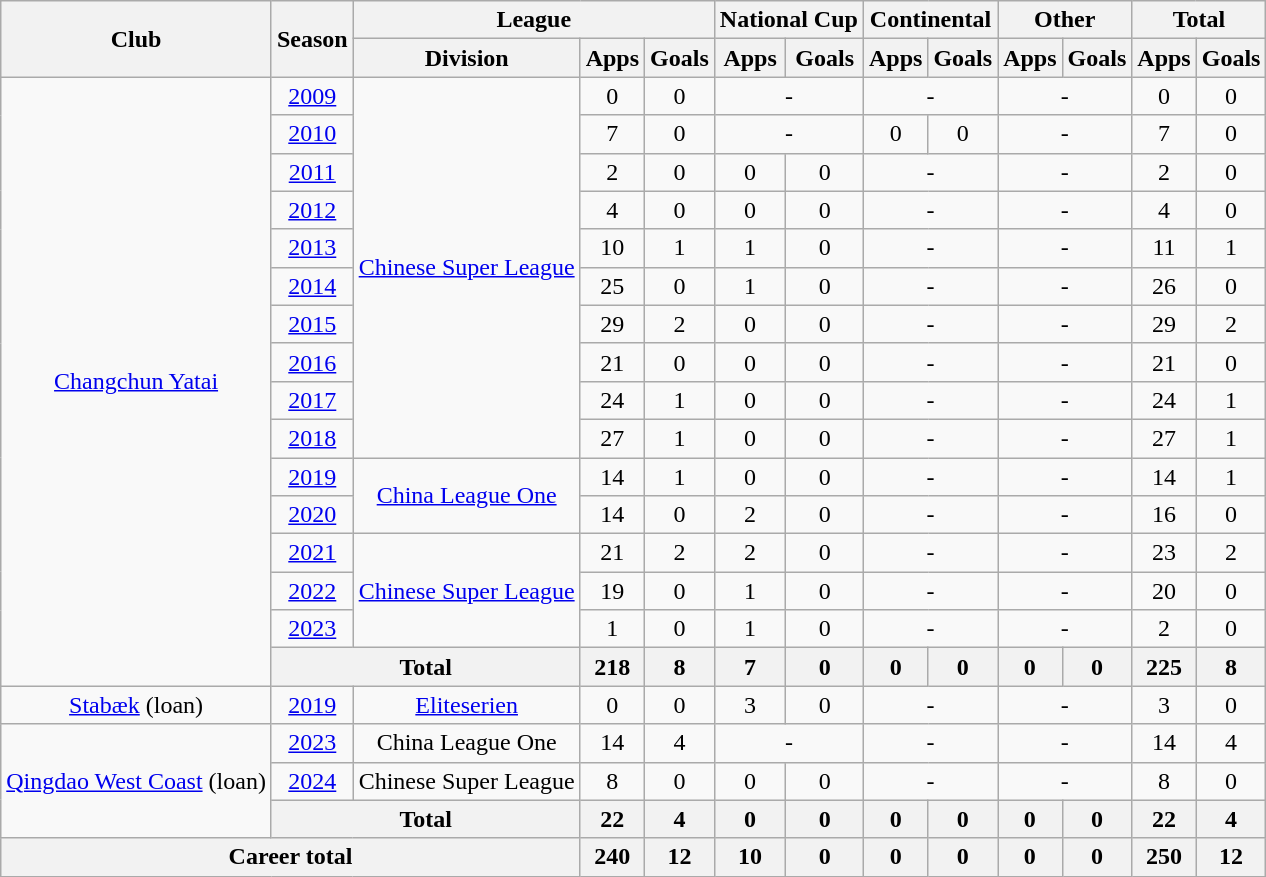<table class="wikitable" style="text-align: center">
<tr>
<th rowspan="2">Club</th>
<th rowspan="2">Season</th>
<th colspan="3">League</th>
<th colspan="2">National Cup</th>
<th colspan="2">Continental</th>
<th colspan="2">Other</th>
<th colspan="2">Total</th>
</tr>
<tr>
<th>Division</th>
<th>Apps</th>
<th>Goals</th>
<th>Apps</th>
<th>Goals</th>
<th>Apps</th>
<th>Goals</th>
<th>Apps</th>
<th>Goals</th>
<th>Apps</th>
<th>Goals</th>
</tr>
<tr>
<td rowspan=16><a href='#'>Changchun Yatai</a></td>
<td><a href='#'>2009</a></td>
<td rowspan="10"><a href='#'>Chinese Super League</a></td>
<td>0</td>
<td>0</td>
<td colspan="2">-</td>
<td colspan="2">-</td>
<td colspan="2">-</td>
<td>0</td>
<td>0</td>
</tr>
<tr>
<td><a href='#'>2010</a></td>
<td>7</td>
<td>0</td>
<td colspan="2">-</td>
<td>0</td>
<td>0</td>
<td colspan="2">-</td>
<td>7</td>
<td>0</td>
</tr>
<tr>
<td><a href='#'>2011</a></td>
<td>2</td>
<td>0</td>
<td>0</td>
<td>0</td>
<td colspan="2">-</td>
<td colspan="2">-</td>
<td>2</td>
<td>0</td>
</tr>
<tr>
<td><a href='#'>2012</a></td>
<td>4</td>
<td>0</td>
<td>0</td>
<td>0</td>
<td colspan="2">-</td>
<td colspan="2">-</td>
<td>4</td>
<td>0</td>
</tr>
<tr>
<td><a href='#'>2013</a></td>
<td>10</td>
<td>1</td>
<td>1</td>
<td>0</td>
<td colspan="2">-</td>
<td colspan="2">-</td>
<td>11</td>
<td>1</td>
</tr>
<tr>
<td><a href='#'>2014</a></td>
<td>25</td>
<td>0</td>
<td>1</td>
<td>0</td>
<td colspan="2">-</td>
<td colspan="2">-</td>
<td>26</td>
<td>0</td>
</tr>
<tr>
<td><a href='#'>2015</a></td>
<td>29</td>
<td>2</td>
<td>0</td>
<td>0</td>
<td colspan="2">-</td>
<td colspan="2">-</td>
<td>29</td>
<td>2</td>
</tr>
<tr>
<td><a href='#'>2016</a></td>
<td>21</td>
<td>0</td>
<td>0</td>
<td>0</td>
<td colspan="2">-</td>
<td colspan="2">-</td>
<td>21</td>
<td>0</td>
</tr>
<tr>
<td><a href='#'>2017</a></td>
<td>24</td>
<td>1</td>
<td>0</td>
<td>0</td>
<td colspan="2">-</td>
<td colspan="2">-</td>
<td>24</td>
<td>1</td>
</tr>
<tr>
<td><a href='#'>2018</a></td>
<td>27</td>
<td>1</td>
<td>0</td>
<td>0</td>
<td colspan="2">-</td>
<td colspan="2">-</td>
<td>27</td>
<td>1</td>
</tr>
<tr>
<td><a href='#'>2019</a></td>
<td rowspan="2"><a href='#'>China League One</a></td>
<td>14</td>
<td>1</td>
<td>0</td>
<td>0</td>
<td colspan="2">-</td>
<td colspan="2">-</td>
<td>14</td>
<td>1</td>
</tr>
<tr>
<td><a href='#'>2020</a></td>
<td>14</td>
<td>0</td>
<td>2</td>
<td>0</td>
<td colspan="2">-</td>
<td colspan="2">-</td>
<td>16</td>
<td>0</td>
</tr>
<tr>
<td><a href='#'>2021</a></td>
<td rowspan="3"><a href='#'>Chinese Super League</a></td>
<td>21</td>
<td>2</td>
<td>2</td>
<td>0</td>
<td colspan="2">-</td>
<td colspan="2">-</td>
<td>23</td>
<td>2</td>
</tr>
<tr>
<td><a href='#'>2022</a></td>
<td>19</td>
<td>0</td>
<td>1</td>
<td>0</td>
<td colspan="2">-</td>
<td colspan="2">-</td>
<td>20</td>
<td>0</td>
</tr>
<tr>
<td><a href='#'>2023</a></td>
<td>1</td>
<td>0</td>
<td>1</td>
<td>0</td>
<td colspan="2">-</td>
<td colspan="2">-</td>
<td>2</td>
<td>0</td>
</tr>
<tr>
<th colspan="2">Total</th>
<th>218</th>
<th>8</th>
<th>7</th>
<th>0</th>
<th>0</th>
<th>0</th>
<th>0</th>
<th>0</th>
<th>225</th>
<th>8</th>
</tr>
<tr>
<td><a href='#'>Stabæk</a> (loan)</td>
<td><a href='#'>2019</a></td>
<td><a href='#'>Eliteserien</a></td>
<td>0</td>
<td>0</td>
<td>3</td>
<td>0</td>
<td colspan="2">-</td>
<td colspan="2">-</td>
<td>3</td>
<td>0</td>
</tr>
<tr>
<td rowspan=3><a href='#'>Qingdao West Coast</a> (loan)</td>
<td><a href='#'>2023</a></td>
<td>China League One</td>
<td>14</td>
<td>4</td>
<td colspan="2">-</td>
<td colspan="2">-</td>
<td colspan="2">-</td>
<td>14</td>
<td>4</td>
</tr>
<tr>
<td><a href='#'>2024</a></td>
<td>Chinese Super League</td>
<td>8</td>
<td>0</td>
<td>0</td>
<td>0</td>
<td colspan="2">-</td>
<td colspan="2">-</td>
<td>8</td>
<td>0</td>
</tr>
<tr>
<th colspan="2">Total</th>
<th>22</th>
<th>4</th>
<th>0</th>
<th>0</th>
<th>0</th>
<th>0</th>
<th>0</th>
<th>0</th>
<th>22</th>
<th>4</th>
</tr>
<tr>
<th colspan=3>Career total</th>
<th>240</th>
<th>12</th>
<th>10</th>
<th>0</th>
<th>0</th>
<th>0</th>
<th>0</th>
<th>0</th>
<th>250</th>
<th>12</th>
</tr>
</table>
